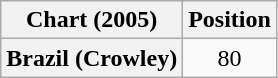<table class="wikitable plainrowheaders" style="text-align:center">
<tr>
<th scope="col">Chart (2005)</th>
<th scope="col">Position</th>
</tr>
<tr>
<th scope="row">Brazil (Crowley)</th>
<td>80</td>
</tr>
</table>
